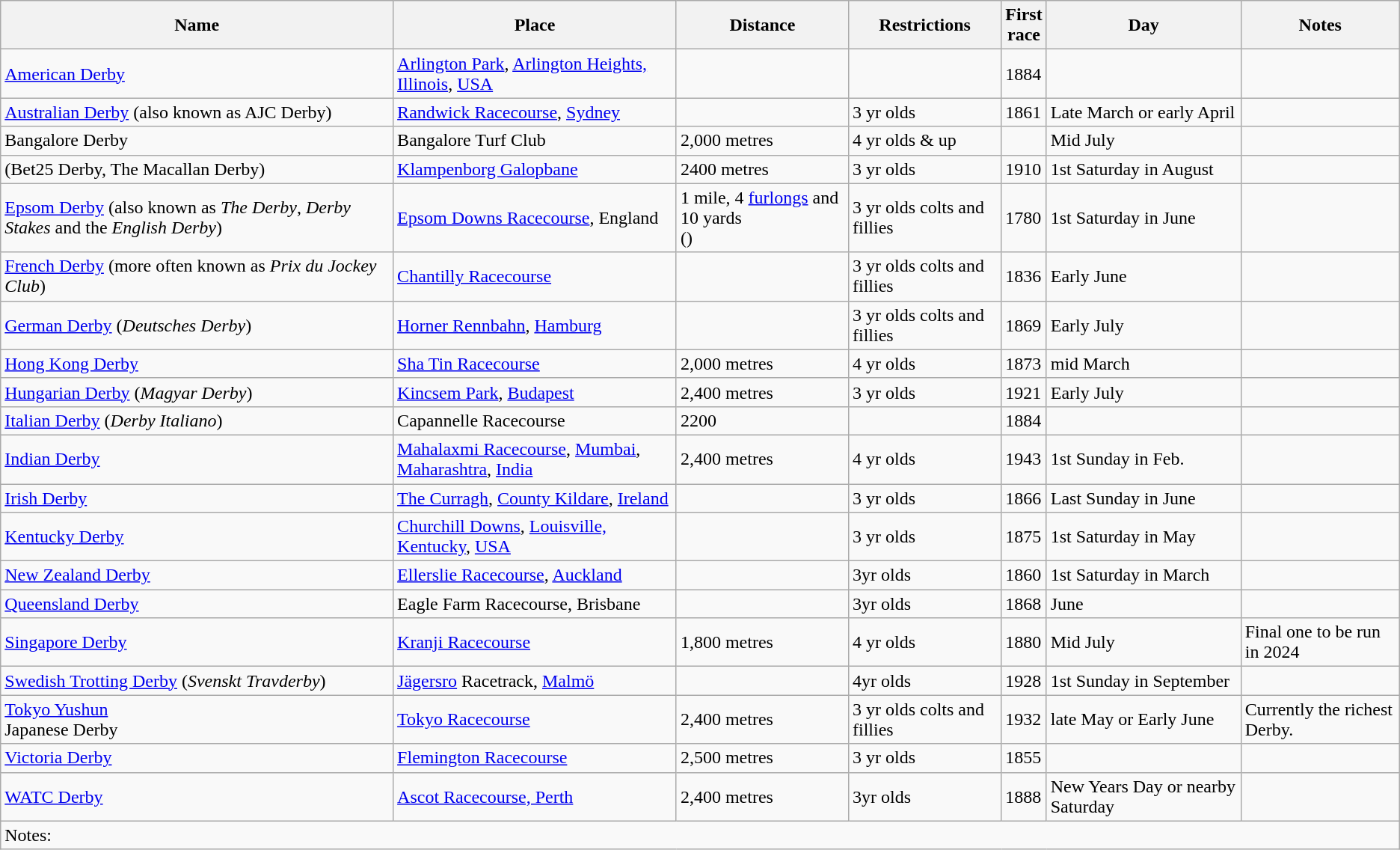<table class="wikitable">
<tr List of races>
<th>Name</th>
<th>Place</th>
<th>Distance</th>
<th>Restrictions</th>
<th>First<br>race</th>
<th>Day</th>
<th>Notes</th>
</tr>
<tr>
<td><a href='#'>American Derby</a></td>
<td><a href='#'>Arlington Park</a>, <a href='#'>Arlington Heights, Illinois</a>, <a href='#'>USA</a></td>
<td></td>
<td></td>
<td>1884</td>
<td></td>
<td></td>
</tr>
<tr>
<td><a href='#'>Australian Derby</a> (also known as AJC Derby)</td>
<td><a href='#'>Randwick Racecourse</a>, <a href='#'>Sydney</a></td>
<td></td>
<td>3 yr olds</td>
<td>1861</td>
<td>Late March or early April</td>
<td></td>
</tr>
<tr>
<td>Bangalore Derby</td>
<td>Bangalore Turf Club</td>
<td>2,000 metres</td>
<td>4 yr olds & up</td>
<td></td>
<td>Mid July</td>
<td></td>
</tr>
<tr>
<td> (Bet25 Derby, The Macallan Derby)</td>
<td><a href='#'>Klampenborg Galopbane</a></td>
<td>2400 metres</td>
<td>3 yr olds</td>
<td>1910</td>
<td>1st Saturday in August</td>
<td></td>
</tr>
<tr>
<td><a href='#'>Epsom Derby</a> (also known as <em>The Derby</em>, <em>Derby Stakes</em> and the <em>English Derby</em>)</td>
<td><a href='#'>Epsom Downs Racecourse</a>, England</td>
<td>1 mile, 4 <a href='#'>furlongs</a> and 10 yards<br>()</td>
<td>3 yr olds colts and fillies</td>
<td>1780</td>
<td>1st Saturday in June</td>
<td></td>
</tr>
<tr>
<td><a href='#'>French Derby</a> (more often known as <em>Prix du Jockey Club</em>)</td>
<td><a href='#'>Chantilly Racecourse</a></td>
<td></td>
<td>3 yr olds colts and fillies</td>
<td>1836</td>
<td>Early June</td>
<td></td>
</tr>
<tr>
<td><a href='#'>German Derby</a> (<em>Deutsches Derby</em>)</td>
<td><a href='#'>Horner Rennbahn</a>, <a href='#'>Hamburg</a></td>
<td></td>
<td>3 yr olds colts and fillies</td>
<td>1869</td>
<td>Early July</td>
<td></td>
</tr>
<tr>
<td><a href='#'>Hong Kong Derby</a></td>
<td><a href='#'>Sha Tin Racecourse</a></td>
<td>2,000 metres</td>
<td>4 yr olds</td>
<td>1873</td>
<td>mid March</td>
<td></td>
</tr>
<tr>
<td><a href='#'>Hungarian Derby</a> (<em>Magyar Derby</em>)</td>
<td><a href='#'>Kincsem Park</a>, <a href='#'>Budapest</a></td>
<td>2,400 metres</td>
<td>3 yr olds</td>
<td>1921</td>
<td>Early July</td>
<td></td>
</tr>
<tr>
<td><a href='#'>Italian Derby</a> (<em>Derby Italiano</em>)</td>
<td>Capannelle Racecourse</td>
<td>2200</td>
<td></td>
<td>1884</td>
<td></td>
<td></td>
</tr>
<tr>
<td><a href='#'>Indian Derby</a></td>
<td><a href='#'>Mahalaxmi Racecourse</a>, <a href='#'>Mumbai</a>, <a href='#'>Maharashtra</a>, <a href='#'>India</a></td>
<td>2,400 metres</td>
<td>4 yr olds</td>
<td>1943</td>
<td>1st Sunday in Feb.</td>
<td></td>
</tr>
<tr>
<td><a href='#'>Irish Derby</a></td>
<td><a href='#'>The Curragh</a>, <a href='#'>County Kildare</a>, <a href='#'>Ireland</a></td>
<td></td>
<td>3 yr olds</td>
<td>1866</td>
<td>Last Sunday in June</td>
<td></td>
</tr>
<tr>
<td><a href='#'>Kentucky Derby</a></td>
<td><a href='#'>Churchill Downs</a>, <a href='#'>Louisville, Kentucky</a>, <a href='#'>USA</a></td>
<td></td>
<td>3 yr olds</td>
<td>1875</td>
<td>1st Saturday in May</td>
<td></td>
</tr>
<tr>
<td><a href='#'>New Zealand Derby</a></td>
<td><a href='#'>Ellerslie Racecourse</a>, <a href='#'>Auckland</a></td>
<td></td>
<td>3yr olds</td>
<td>1860</td>
<td>1st Saturday in March</td>
<td></td>
</tr>
<tr>
<td><a href='#'>Queensland Derby</a></td>
<td>Eagle Farm Racecourse, Brisbane</td>
<td></td>
<td>3yr olds</td>
<td>1868</td>
<td>June</td>
<td></td>
</tr>
<tr>
<td><a href='#'>Singapore Derby</a></td>
<td><a href='#'>Kranji Racecourse</a></td>
<td>1,800 metres</td>
<td>4 yr olds</td>
<td>1880</td>
<td>Mid July</td>
<td>Final one to be run in 2024</td>
</tr>
<tr>
<td><a href='#'>Swedish Trotting Derby</a> (<em>Svenskt Travderby</em>)</td>
<td><a href='#'>Jägersro</a> Racetrack, <a href='#'>Malmö</a></td>
<td></td>
<td>4yr olds</td>
<td>1928</td>
<td>1st Sunday in September</td>
<td></td>
</tr>
<tr>
<td><a href='#'>Tokyo Yushun</a><br> Japanese Derby</td>
<td><a href='#'>Tokyo Racecourse</a></td>
<td>2,400 metres</td>
<td>3 yr olds colts and fillies</td>
<td>1932</td>
<td>late May or Early June</td>
<td>Currently the richest Derby.</td>
</tr>
<tr>
<td><a href='#'>Victoria Derby</a></td>
<td><a href='#'>Flemington Racecourse</a></td>
<td>2,500 metres</td>
<td>3 yr olds</td>
<td>1855</td>
<td></td>
<td></td>
</tr>
<tr>
<td><a href='#'>WATC Derby</a></td>
<td><a href='#'>Ascot Racecourse, Perth</a></td>
<td>2,400 metres</td>
<td>3yr olds</td>
<td>1888</td>
<td>New Years Day or nearby Saturday</td>
<td></td>
</tr>
<tr>
<td colspan="7">Notes:</td>
</tr>
</table>
